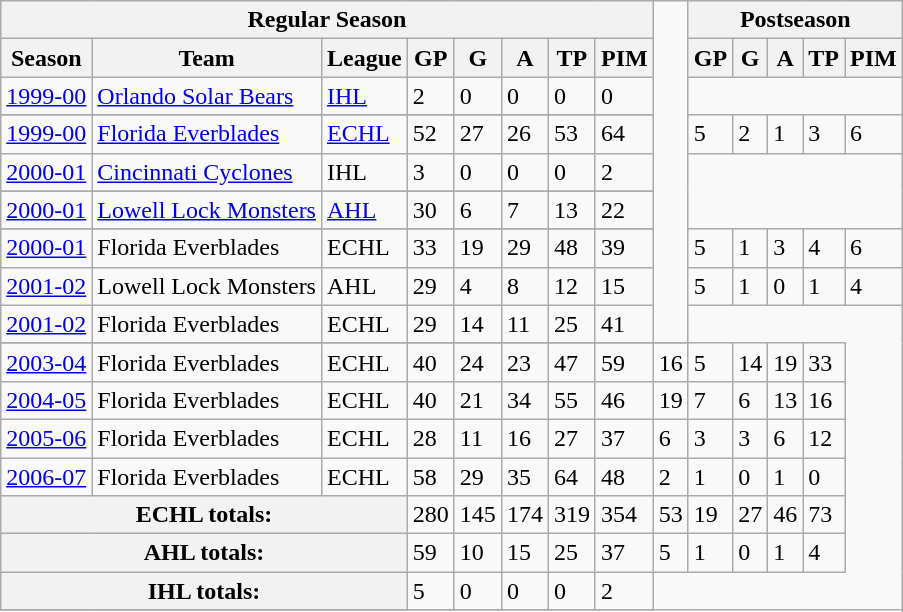<table class="wikitable">
<tr>
<th colspan=8>Regular Season</th>
<td rowspan=27></td>
<th colspan=5>Postseason</th>
</tr>
<tr --->
<th>Season</th>
<th>Team</th>
<th>League</th>
<th>GP</th>
<th>G</th>
<th>A</th>
<th>TP</th>
<th>PIM</th>
<th>GP</th>
<th>G</th>
<th>A</th>
<th>TP</th>
<th>PIM</th>
</tr>
<tr --->
<td><a href='#'>1999-00</a></td>
<td><a href='#'>Orlando Solar Bears</a></td>
<td><a href='#'>IHL</a></td>
<td>2</td>
<td>0</td>
<td>0</td>
<td>0</td>
<td>0</td>
</tr>
<tr ->
</tr>
<tr ->
</tr>
<tr ->
</tr>
<tr ->
</tr>
<tr ->
</tr>
<tr --->
<td><a href='#'>1999-00</a></td>
<td><a href='#'>Florida Everblades</a></td>
<td><a href='#'>ECHL</a></td>
<td>52</td>
<td>27</td>
<td>26</td>
<td>53</td>
<td>64</td>
<td>5</td>
<td>2</td>
<td>1</td>
<td>3</td>
<td>6</td>
</tr>
<tr --->
<td><a href='#'>2000-01</a></td>
<td><a href='#'>Cincinnati Cyclones</a></td>
<td>IHL</td>
<td>3</td>
<td>0</td>
<td>0</td>
<td>0</td>
<td>2</td>
</tr>
<tr ->
</tr>
<tr ->
</tr>
<tr ->
</tr>
<tr ->
</tr>
<tr ->
</tr>
<tr --->
<td><a href='#'>2000-01</a></td>
<td><a href='#'>Lowell Lock Monsters</a></td>
<td><a href='#'>AHL</a></td>
<td>30</td>
<td>6</td>
<td>7</td>
<td>13</td>
<td>22</td>
</tr>
<tr ->
</tr>
<tr ->
</tr>
<tr ->
</tr>
<tr ->
</tr>
<tr ->
</tr>
<tr --->
<td><a href='#'>2000-01</a></td>
<td>Florida Everblades</td>
<td>ECHL</td>
<td>33</td>
<td>19</td>
<td>29</td>
<td>48</td>
<td>39</td>
<td>5</td>
<td>1</td>
<td>3</td>
<td>4</td>
<td>6</td>
</tr>
<tr --->
<td><a href='#'>2001-02</a></td>
<td>Lowell Lock Monsters</td>
<td>AHL</td>
<td>29</td>
<td>4</td>
<td>8</td>
<td>12</td>
<td>15</td>
<td>5</td>
<td>1</td>
<td>0</td>
<td>1</td>
<td>4</td>
</tr>
<tr --->
<td><a href='#'>2001-02</a></td>
<td>Florida Everblades</td>
<td>ECHL</td>
<td>29</td>
<td>14</td>
<td>11</td>
<td>25</td>
<td>41</td>
</tr>
<tr ->
</tr>
<tr ->
</tr>
<tr ->
</tr>
<tr ->
</tr>
<tr ->
</tr>
<tr --->
<td><a href='#'>2003-04</a></td>
<td>Florida Everblades</td>
<td>ECHL</td>
<td>40</td>
<td>24</td>
<td>23</td>
<td>47</td>
<td>59</td>
<td>16</td>
<td>5</td>
<td>14</td>
<td>19</td>
<td>33</td>
</tr>
<tr --->
<td><a href='#'>2004-05</a></td>
<td>Florida Everblades</td>
<td>ECHL</td>
<td>40</td>
<td>21</td>
<td>34</td>
<td>55</td>
<td>46</td>
<td>19</td>
<td>7</td>
<td>6</td>
<td>13</td>
<td>16</td>
</tr>
<tr --->
<td><a href='#'>2005-06</a></td>
<td>Florida Everblades</td>
<td>ECHL</td>
<td>28</td>
<td>11</td>
<td>16</td>
<td>27</td>
<td>37</td>
<td>6</td>
<td>3</td>
<td>3</td>
<td>6</td>
<td>12</td>
</tr>
<tr --->
<td><a href='#'>2006-07</a></td>
<td>Florida Everblades</td>
<td>ECHL</td>
<td>58</td>
<td>29</td>
<td>35</td>
<td>64</td>
<td>48</td>
<td>2</td>
<td>1</td>
<td>0</td>
<td>1</td>
<td>0</td>
</tr>
<tr --->
<th colspan=3>ECHL totals:</th>
<td>280</td>
<td>145</td>
<td>174</td>
<td>319</td>
<td>354</td>
<td>53</td>
<td>19</td>
<td>27</td>
<td>46</td>
<td>73</td>
</tr>
<tr --->
<th colspan=3>AHL totals:</th>
<td>59</td>
<td>10</td>
<td>15</td>
<td>25</td>
<td>37</td>
<td>5</td>
<td>1</td>
<td>0</td>
<td>1</td>
<td>4</td>
</tr>
<tr --->
<th colspan=3>IHL totals:</th>
<td>5</td>
<td>0</td>
<td>0</td>
<td>0</td>
<td>2</td>
</tr>
<tr --->
</tr>
</table>
